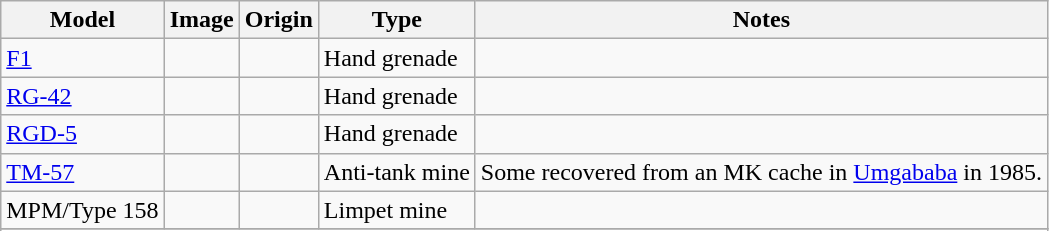<table class="wikitable">
<tr>
<th>Model</th>
<th>Image</th>
<th>Origin</th>
<th>Type</th>
<th>Notes</th>
</tr>
<tr>
<td><a href='#'>F1</a></td>
<td></td>
<td></td>
<td>Hand grenade</td>
<td></td>
</tr>
<tr>
<td><a href='#'>RG-42</a></td>
<td></td>
<td></td>
<td>Hand grenade</td>
<td></td>
</tr>
<tr>
<td><a href='#'>RGD-5</a></td>
<td></td>
<td></td>
<td>Hand grenade</td>
<td></td>
</tr>
<tr>
<td><a href='#'>TM-57</a></td>
<td></td>
<td></td>
<td>Anti-tank mine</td>
<td>Some recovered from an MK cache in <a href='#'>Umgababa</a> in 1985.</td>
</tr>
<tr>
<td>MPM/Type 158</td>
<td></td>
<td></td>
<td>Limpet mine</td>
<td></td>
</tr>
<tr>
</tr>
<tr>
</tr>
</table>
